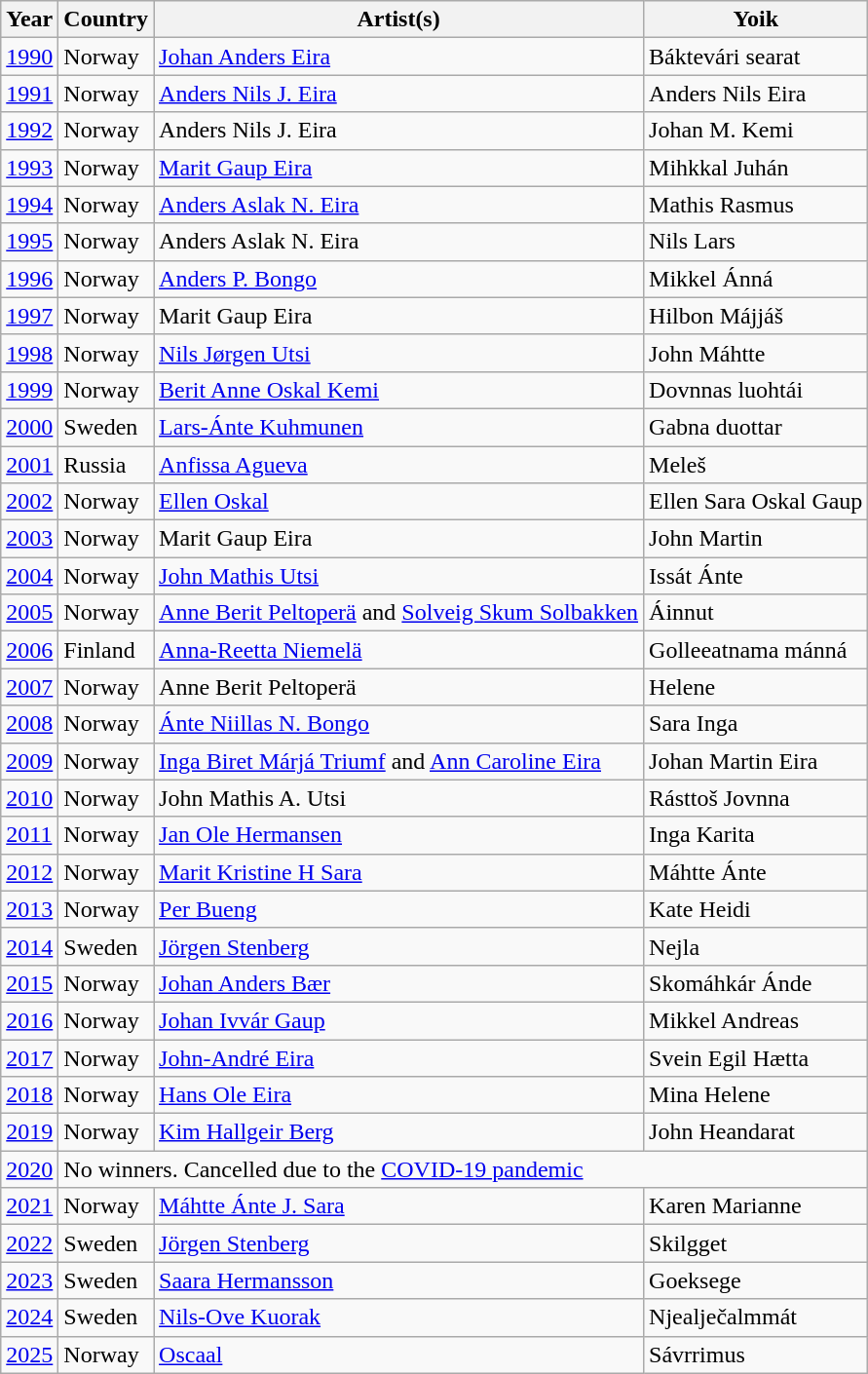<table align="center" class="wikitable sortable">
<tr>
<th>Year</th>
<th>Country</th>
<th>Artist(s)</th>
<th>Yoik</th>
</tr>
<tr>
<td><a href='#'>1990</a></td>
<td> Norway</td>
<td><a href='#'>Johan Anders Eira</a></td>
<td>Báktevári searat</td>
</tr>
<tr>
<td><a href='#'>1991</a></td>
<td> Norway</td>
<td><a href='#'>Anders Nils J. Eira</a></td>
<td>Anders Nils Eira</td>
</tr>
<tr>
<td><a href='#'>1992</a></td>
<td> Norway</td>
<td>Anders Nils J. Eira</td>
<td>Johan M. Kemi</td>
</tr>
<tr>
<td><a href='#'>1993</a></td>
<td> Norway</td>
<td><a href='#'>Marit Gaup Eira</a></td>
<td>Mihkkal Juhán</td>
</tr>
<tr>
<td><a href='#'>1994</a></td>
<td> Norway</td>
<td><a href='#'>Anders Aslak N. Eira</a></td>
<td>Mathis Rasmus</td>
</tr>
<tr>
<td><a href='#'>1995</a></td>
<td> Norway</td>
<td>Anders Aslak N. Eira</td>
<td>Nils Lars</td>
</tr>
<tr>
<td><a href='#'>1996</a></td>
<td> Norway</td>
<td><a href='#'>Anders P. Bongo</a></td>
<td>Mikkel Ánná</td>
</tr>
<tr>
<td><a href='#'>1997</a></td>
<td> Norway</td>
<td>Marit Gaup Eira</td>
<td>Hilbon Májjáš</td>
</tr>
<tr>
<td><a href='#'>1998</a></td>
<td> Norway</td>
<td><a href='#'>Nils Jørgen Utsi</a></td>
<td>John Máhtte</td>
</tr>
<tr>
<td><a href='#'>1999</a></td>
<td> Norway</td>
<td><a href='#'>Berit Anne Oskal Kemi</a></td>
<td>Dovnnas luohtái</td>
</tr>
<tr>
<td><a href='#'>2000</a></td>
<td> Sweden</td>
<td><a href='#'>Lars-Ánte Kuhmunen</a></td>
<td>Gabna duottar</td>
</tr>
<tr>
<td><a href='#'>2001</a></td>
<td> Russia</td>
<td><a href='#'>Anfissa Agueva</a></td>
<td>Meleš</td>
</tr>
<tr>
<td><a href='#'>2002</a></td>
<td> Norway</td>
<td><a href='#'>Ellen Oskal</a></td>
<td>Ellen Sara Oskal Gaup</td>
</tr>
<tr>
<td><a href='#'>2003</a></td>
<td> Norway</td>
<td>Marit Gaup Eira</td>
<td>John Martin</td>
</tr>
<tr>
<td><a href='#'>2004</a></td>
<td> Norway</td>
<td><a href='#'>John Mathis Utsi</a></td>
<td>Issát Ánte</td>
</tr>
<tr>
<td><a href='#'>2005</a></td>
<td> Norway</td>
<td><a href='#'>Anne Berit Peltoperä</a> and <a href='#'>Solveig Skum Solbakken</a></td>
<td>Áinnut</td>
</tr>
<tr>
<td><a href='#'>2006</a></td>
<td> Finland</td>
<td><a href='#'>Anna-Reetta Niemelä</a></td>
<td>Golleeatnama mánná</td>
</tr>
<tr>
<td><a href='#'>2007</a></td>
<td> Norway</td>
<td>Anne Berit Peltoperä</td>
<td>Helene</td>
</tr>
<tr>
<td><a href='#'>2008</a></td>
<td> Norway</td>
<td><a href='#'>Ánte Niillas N. Bongo</a></td>
<td>Sara Inga</td>
</tr>
<tr>
<td><a href='#'>2009</a></td>
<td> Norway</td>
<td><a href='#'>Inga Biret Márjá Triumf</a> and <a href='#'>Ann Caroline Eira</a></td>
<td>Johan Martin Eira</td>
</tr>
<tr>
<td><a href='#'>2010</a></td>
<td> Norway</td>
<td>John Mathis A. Utsi</td>
<td>Rásttoš Jovnna</td>
</tr>
<tr>
<td><a href='#'>2011</a></td>
<td> Norway</td>
<td><a href='#'>Jan Ole Hermansen</a></td>
<td>Inga Karita</td>
</tr>
<tr>
<td><a href='#'>2012</a></td>
<td> Norway</td>
<td><a href='#'>Marit Kristine H Sara</a></td>
<td>Máhtte Ánte</td>
</tr>
<tr>
<td><a href='#'>2013</a></td>
<td> Norway</td>
<td><a href='#'>Per Bueng</a></td>
<td>Kate Heidi</td>
</tr>
<tr>
<td><a href='#'>2014</a></td>
<td> Sweden</td>
<td><a href='#'>Jörgen Stenberg</a></td>
<td>Nejla</td>
</tr>
<tr>
<td><a href='#'>2015</a></td>
<td> Norway</td>
<td><a href='#'>Johan Anders Bær</a></td>
<td>Skomáhkár Ánde</td>
</tr>
<tr>
<td><a href='#'>2016</a></td>
<td> Norway</td>
<td><a href='#'>Johan Ivvár Gaup</a></td>
<td>Mikkel Andreas</td>
</tr>
<tr>
<td><a href='#'>2017</a></td>
<td> Norway</td>
<td><a href='#'>John-André Eira</a></td>
<td>Svein Egil Hætta</td>
</tr>
<tr>
<td><a href='#'>2018</a></td>
<td> Norway</td>
<td><a href='#'>Hans Ole Eira</a></td>
<td>Mina Helene</td>
</tr>
<tr>
<td><a href='#'>2019</a></td>
<td> Norway</td>
<td><a href='#'>Kim Hallgeir Berg</a></td>
<td>John Heandarat</td>
</tr>
<tr>
<td><a href='#'>2020</a></td>
<td colspan="3"; text-align: center;">No winners. Cancelled due to the <a href='#'>COVID-19 pandemic</a></td>
</tr>
<tr>
<td><a href='#'>2021</a></td>
<td> Norway</td>
<td><a href='#'>Máhtte Ánte J. Sara</a></td>
<td>Karen Marianne</td>
</tr>
<tr>
<td><a href='#'>2022</a></td>
<td> Sweden</td>
<td><a href='#'>Jörgen Stenberg</a></td>
<td>Skilgget</td>
</tr>
<tr>
<td><a href='#'>2023</a></td>
<td> Sweden</td>
<td><a href='#'>Saara Hermansson</a></td>
<td>Goeksege</td>
</tr>
<tr>
<td><a href='#'>2024</a></td>
<td> Sweden</td>
<td><a href='#'>Nils-Ove Kuorak</a></td>
<td>Njealječalmmát</td>
</tr>
<tr>
<td><a href='#'>2025</a></td>
<td> Norway</td>
<td><a href='#'>Oscaal</a></td>
<td>Sávrrimus</td>
</tr>
</table>
